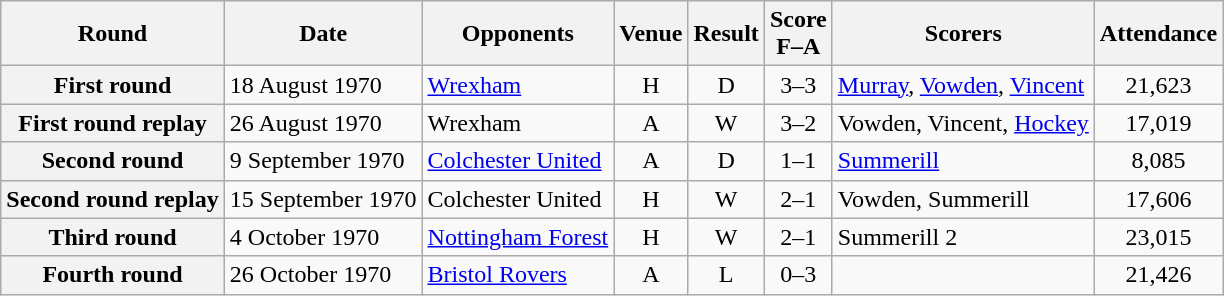<table class="wikitable plainrowheaders" style="text-align:center">
<tr>
<th scope="col">Round</th>
<th scope="col">Date</th>
<th scope="col">Opponents</th>
<th scope="col">Venue</th>
<th scope="col">Result</th>
<th scope="col">Score<br>F–A</th>
<th scope="col">Scorers</th>
<th scope="col">Attendance</th>
</tr>
<tr>
<th scope="row">First round</th>
<td align="left">18 August 1970</td>
<td align="left"><a href='#'>Wrexham</a></td>
<td>H</td>
<td>D</td>
<td>3–3</td>
<td align="left"><a href='#'>Murray</a>, <a href='#'>Vowden</a>, <a href='#'>Vincent</a></td>
<td>21,623</td>
</tr>
<tr>
<th scope="row">First round replay</th>
<td align="left">26 August 1970</td>
<td align="left">Wrexham</td>
<td>A</td>
<td>W</td>
<td>3–2</td>
<td align="left">Vowden, Vincent, <a href='#'>Hockey</a></td>
<td>17,019</td>
</tr>
<tr>
<th scope="row">Second round</th>
<td align="left">9 September 1970</td>
<td align="left"><a href='#'>Colchester United</a></td>
<td>A</td>
<td>D</td>
<td>1–1</td>
<td align="left"><a href='#'>Summerill</a></td>
<td>8,085</td>
</tr>
<tr>
<th scope="row">Second round replay</th>
<td align="left">15 September 1970</td>
<td align="left">Colchester United</td>
<td>H</td>
<td>W</td>
<td>2–1</td>
<td align="left">Vowden, Summerill</td>
<td>17,606</td>
</tr>
<tr>
<th scope="row">Third round</th>
<td align="left">4 October 1970</td>
<td align="left"><a href='#'>Nottingham Forest</a></td>
<td>H</td>
<td>W</td>
<td>2–1</td>
<td align="left">Summerill 2</td>
<td>23,015</td>
</tr>
<tr>
<th scope="row">Fourth round</th>
<td align="left">26 October 1970</td>
<td align="left"><a href='#'>Bristol Rovers</a></td>
<td>A</td>
<td>L</td>
<td>0–3</td>
<td></td>
<td>21,426</td>
</tr>
</table>
